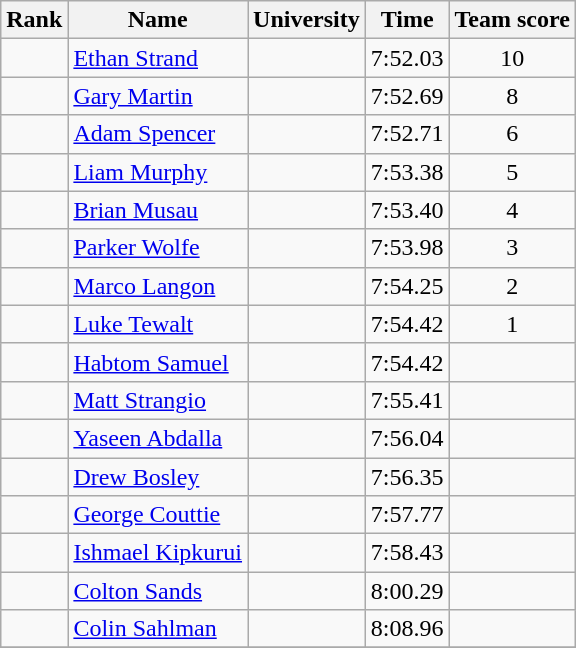<table class="wikitable sortable" style="text-align:center">
<tr>
<th>Rank</th>
<th>Name</th>
<th>University</th>
<th>Time</th>
<th>Team score</th>
</tr>
<tr>
<td></td>
<td align=left> <a href='#'>Ethan Strand</a></td>
<td></td>
<td>7:52.03</td>
<td>10</td>
</tr>
<tr>
<td></td>
<td align=left> <a href='#'>Gary Martin</a></td>
<td></td>
<td>7:52.69</td>
<td>8</td>
</tr>
<tr>
<td></td>
<td align=left> <a href='#'>Adam Spencer</a></td>
<td></td>
<td>7:52.71</td>
<td>6</td>
</tr>
<tr>
<td></td>
<td align=left> <a href='#'>Liam Murphy</a></td>
<td></td>
<td>7:53.38</td>
<td>5</td>
</tr>
<tr>
<td></td>
<td align=left> <a href='#'>Brian Musau</a></td>
<td></td>
<td>7:53.40</td>
<td>4</td>
</tr>
<tr>
<td></td>
<td align=left> <a href='#'>Parker Wolfe</a></td>
<td></td>
<td>7:53.98</td>
<td>3</td>
</tr>
<tr>
<td></td>
<td align=left> <a href='#'>Marco Langon</a></td>
<td></td>
<td>7:54.25</td>
<td>2</td>
</tr>
<tr>
<td></td>
<td align=left> <a href='#'>Luke Tewalt</a></td>
<td></td>
<td>7:54.42</td>
<td>1</td>
</tr>
<tr>
<td></td>
<td align=left> <a href='#'>Habtom Samuel</a></td>
<td></td>
<td>7:54.42</td>
<td></td>
</tr>
<tr>
<td></td>
<td align=left> <a href='#'>Matt Strangio</a></td>
<td></td>
<td>7:55.41</td>
<td></td>
</tr>
<tr>
<td></td>
<td align=left> <a href='#'>Yaseen Abdalla</a></td>
<td></td>
<td>7:56.04</td>
<td></td>
</tr>
<tr>
<td></td>
<td align=left> <a href='#'>Drew Bosley</a></td>
<td></td>
<td>7:56.35</td>
<td></td>
</tr>
<tr>
<td></td>
<td align=left> <a href='#'>George Couttie</a></td>
<td></td>
<td>7:57.77</td>
<td></td>
</tr>
<tr>
<td></td>
<td align=left> <a href='#'>Ishmael Kipkurui</a></td>
<td></td>
<td>7:58.43</td>
<td></td>
</tr>
<tr>
<td></td>
<td align=left> <a href='#'>Colton Sands</a></td>
<td></td>
<td>8:00.29</td>
<td></td>
</tr>
<tr>
<td></td>
<td align=left> <a href='#'>Colin Sahlman</a></td>
<td></td>
<td>8:08.96</td>
<td></td>
</tr>
<tr>
</tr>
</table>
